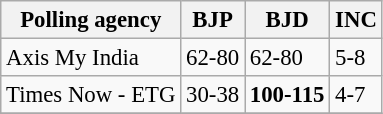<table class="wikitable sortable" style="font-size:95%">
<tr>
<th>Polling agency</th>
<th> BJP</th>
<th> BJD</th>
<th> INC</th>
</tr>
<tr>
<td>Axis My India</td>
<td>62-80</td>
<td>62-80</td>
<td>5-8</td>
</tr>
<tr>
<td>Times Now - ETG</td>
<td>30-38</td>
<td><strong>100-115</strong></td>
<td>4-7</td>
</tr>
<tr>
</tr>
</table>
